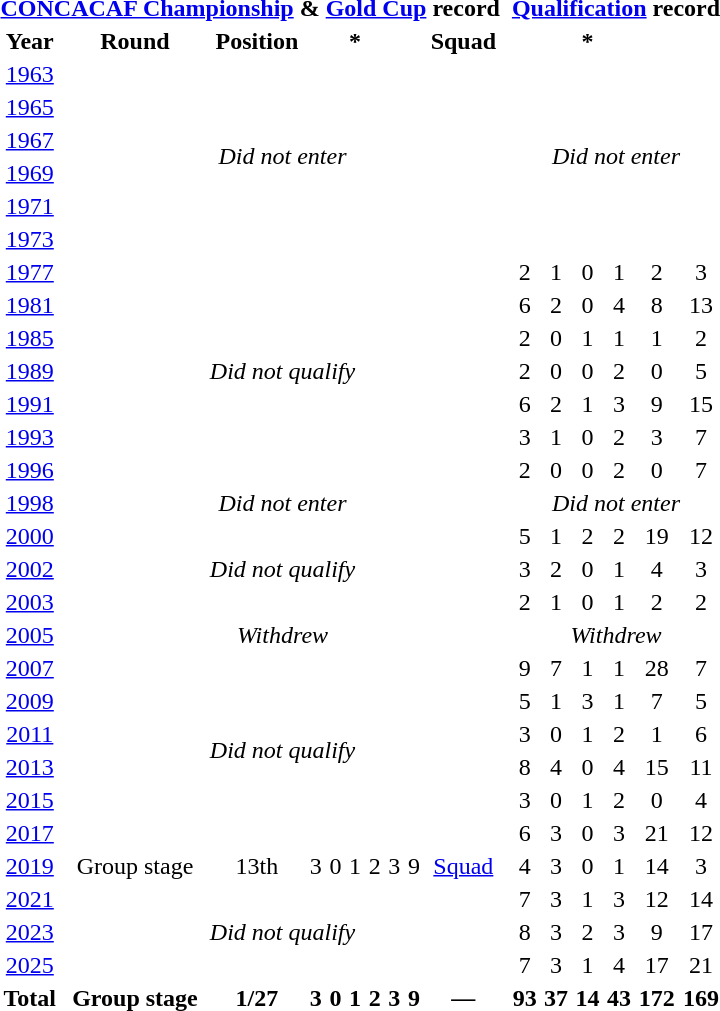<table style="text-align: center;">
<tr>
<th colspan=10><a href='#'>CONCACAF Championship</a> & <a href='#'>Gold Cup</a> record</th>
<th rowspan="31"></th>
<th colspan=7><a href='#'>Qualification</a> record</th>
</tr>
<tr>
<th>Year</th>
<th>Round</th>
<th>Position</th>
<th></th>
<th></th>
<th>*</th>
<th></th>
<th></th>
<th></th>
<th>Squad</th>
<th></th>
<th></th>
<th>*</th>
<th></th>
<th></th>
<th></th>
</tr>
<tr>
<td> <a href='#'>1963</a></td>
<td colspan=9 rowspan=6><em>Did not enter</em></td>
<td colspan=6 rowspan=6><em>Did not enter</em></td>
</tr>
<tr>
<td> <a href='#'>1965</a></td>
</tr>
<tr>
<td> <a href='#'>1967</a></td>
</tr>
<tr>
<td> <a href='#'>1969</a></td>
</tr>
<tr>
<td> <a href='#'>1971</a></td>
</tr>
<tr>
<td> <a href='#'>1973</a></td>
</tr>
<tr>
<td> <a href='#'>1977</a></td>
<td colspan=9 rowspan=7><em>Did not qualify</em></td>
<td>2</td>
<td>1</td>
<td>0</td>
<td>1</td>
<td>2</td>
<td>3</td>
</tr>
<tr>
<td> <a href='#'>1981</a></td>
<td>6</td>
<td>2</td>
<td>0</td>
<td>4</td>
<td>8</td>
<td>13</td>
</tr>
<tr>
<td><a href='#'>1985</a></td>
<td>2</td>
<td>0</td>
<td>1</td>
<td>1</td>
<td>1</td>
<td>2</td>
</tr>
<tr>
<td><a href='#'>1989</a></td>
<td>2</td>
<td>0</td>
<td>0</td>
<td>2</td>
<td>0</td>
<td>5</td>
</tr>
<tr>
<td> <a href='#'>1991</a></td>
<td>6</td>
<td>2</td>
<td>1</td>
<td>3</td>
<td>9</td>
<td>15</td>
</tr>
<tr>
<td>  <a href='#'>1993</a></td>
<td>3</td>
<td>1</td>
<td>0</td>
<td>2</td>
<td>3</td>
<td>7</td>
</tr>
<tr>
<td> <a href='#'>1996</a></td>
<td>2</td>
<td>0</td>
<td>0</td>
<td>2</td>
<td>0</td>
<td>7</td>
</tr>
<tr>
<td> <a href='#'>1998</a></td>
<td colspan=9><em>Did not enter</em></td>
<td colspan=6><em>Did not enter</em></td>
</tr>
<tr>
<td> <a href='#'>2000</a></td>
<td colspan=9 rowspan=3><em>Did not qualify</em></td>
<td>5</td>
<td>1</td>
<td>2</td>
<td>2</td>
<td>19</td>
<td>12</td>
</tr>
<tr>
<td> <a href='#'>2002</a></td>
<td>3</td>
<td>2</td>
<td>0</td>
<td>1</td>
<td>4</td>
<td>3</td>
</tr>
<tr>
<td>  <a href='#'>2003</a></td>
<td>2</td>
<td>1</td>
<td>0</td>
<td>1</td>
<td>2</td>
<td>2</td>
</tr>
<tr>
<td> <a href='#'>2005</a></td>
<td colspan=9><em>Withdrew</em></td>
<td colspan=6><em>Withdrew</em></td>
</tr>
<tr>
<td> <a href='#'>2007</a></td>
<td colspan=9 rowspan=6><em>Did not qualify</em></td>
<td>9</td>
<td>7</td>
<td>1</td>
<td>1</td>
<td>28</td>
<td>7</td>
</tr>
<tr>
<td> <a href='#'>2009</a></td>
<td>5</td>
<td>1</td>
<td>3</td>
<td>1</td>
<td>7</td>
<td>5</td>
</tr>
<tr>
<td> <a href='#'>2011</a></td>
<td>3</td>
<td>0</td>
<td>1</td>
<td>2</td>
<td>1</td>
<td>6</td>
</tr>
<tr>
<td> <a href='#'>2013</a></td>
<td>8</td>
<td>4</td>
<td>0</td>
<td>4</td>
<td>15</td>
<td>11</td>
</tr>
<tr>
<td>  <a href='#'>2015</a></td>
<td>3</td>
<td>0</td>
<td>1</td>
<td>2</td>
<td>0</td>
<td>4</td>
</tr>
<tr>
<td> <a href='#'>2017</a></td>
<td>6</td>
<td>3</td>
<td>0</td>
<td>3</td>
<td>21</td>
<td>12</td>
</tr>
<tr>
<td>   <a href='#'>2019</a></td>
<td>Group stage</td>
<td>13th</td>
<td>3</td>
<td>0</td>
<td>1</td>
<td>2</td>
<td>3</td>
<td>9</td>
<td><a href='#'>Squad</a></td>
<td>4</td>
<td>3</td>
<td>0</td>
<td>1</td>
<td>14</td>
<td>3</td>
</tr>
<tr>
<td> <a href='#'>2021</a></td>
<td colspan=9 rowspan=3><em>Did not qualify</em></td>
<td>7</td>
<td>3</td>
<td>1</td>
<td>3</td>
<td>12</td>
<td>14</td>
</tr>
<tr>
<td>  <a href='#'>2023</a></td>
<td>8</td>
<td>3</td>
<td>2</td>
<td>3</td>
<td>9</td>
<td>17</td>
</tr>
<tr>
<td>  <a href='#'>2025</a></td>
<td>7</td>
<td>3</td>
<td>1</td>
<td>4</td>
<td>17</td>
<td>21</td>
</tr>
<tr>
<th>Total</th>
<th>Group stage</th>
<th>1/27</th>
<th>3</th>
<th>0</th>
<th>1</th>
<th>2</th>
<th>3</th>
<th>9</th>
<th>—</th>
<th>93</th>
<th>37</th>
<th>14</th>
<th>43</th>
<th>172</th>
<th>169</th>
</tr>
</table>
